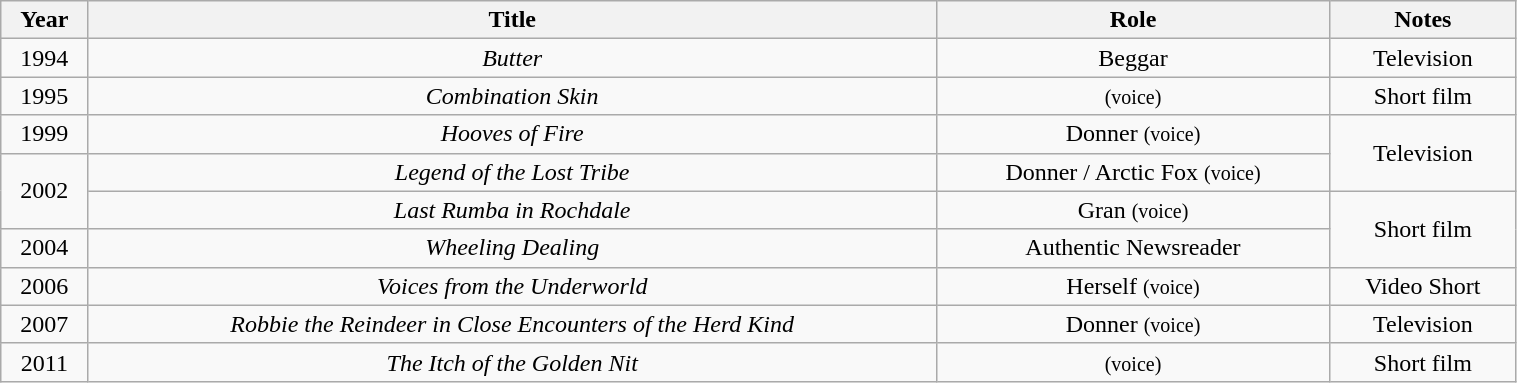<table class="wikitable sortable"  style="width:80%; text-align:center;">
<tr>
<th>Year</th>
<th>Title</th>
<th>Role</th>
<th>Notes</th>
</tr>
<tr>
<td>1994</td>
<td><em>Butter</em></td>
<td>Beggar</td>
<td>Television</td>
</tr>
<tr>
<td>1995</td>
<td><em>Combination Skin</em></td>
<td><small>(voice)</small></td>
<td>Short film</td>
</tr>
<tr>
<td>1999</td>
<td><em>Hooves of Fire</em></td>
<td>Donner <small>(voice)</small></td>
<td rowspan="2">Television</td>
</tr>
<tr>
<td rowspan="2">2002</td>
<td><em>Legend of the Lost Tribe</em></td>
<td>Donner / Arctic Fox <small>(voice)</small></td>
</tr>
<tr>
<td><em>Last Rumba in Rochdale</em></td>
<td>Gran <small>(voice)</small></td>
<td rowspan="2">Short film</td>
</tr>
<tr>
<td>2004</td>
<td><em>Wheeling Dealing</em></td>
<td>Authentic Newsreader</td>
</tr>
<tr>
<td>2006</td>
<td><em>Voices from the Underworld</em></td>
<td>Herself <small>(voice)</small></td>
<td>Video Short</td>
</tr>
<tr>
<td>2007</td>
<td><em>Robbie the Reindeer in Close Encounters of the Herd Kind</em></td>
<td>Donner <small>(voice)</small></td>
<td>Television</td>
</tr>
<tr>
<td>2011</td>
<td><em>The Itch of the Golden Nit</em></td>
<td><small>(voice)</small></td>
<td>Short film</td>
</tr>
</table>
